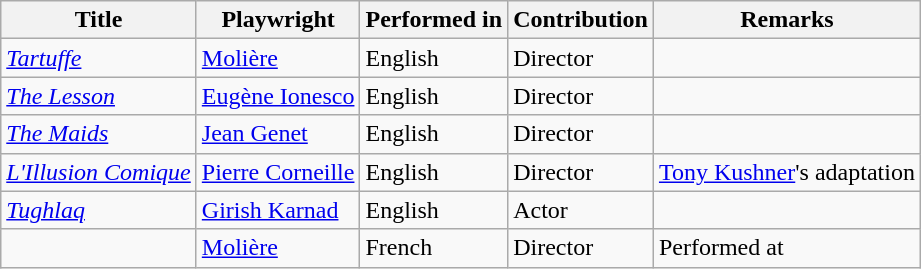<table class="wikitable sortable">
<tr>
<th>Title</th>
<th>Playwright</th>
<th>Performed in</th>
<th>Contribution</th>
<th>Remarks</th>
</tr>
<tr>
<td><em><a href='#'>Tartuffe</a></em></td>
<td><a href='#'>Molière</a></td>
<td>English</td>
<td>Director</td>
<td></td>
</tr>
<tr>
<td><em><a href='#'>The Lesson</a></em></td>
<td><a href='#'>Eugène Ionesco</a></td>
<td>English</td>
<td>Director</td>
<td></td>
</tr>
<tr>
<td><em><a href='#'>The Maids</a></em></td>
<td><a href='#'>Jean Genet</a></td>
<td>English</td>
<td>Director</td>
<td></td>
</tr>
<tr>
<td><em><a href='#'>L'Illusion Comique</a></em></td>
<td><a href='#'>Pierre Corneille</a></td>
<td>English</td>
<td>Director</td>
<td><a href='#'>Tony Kushner</a>'s adaptation</td>
</tr>
<tr>
<td><em><a href='#'>Tughlaq</a></em></td>
<td><a href='#'>Girish Karnad</a></td>
<td>English</td>
<td>Actor</td>
<td></td>
</tr>
<tr>
<td><em></em></td>
<td><a href='#'>Molière</a></td>
<td>French</td>
<td>Director</td>
<td>Performed at </td>
</tr>
</table>
